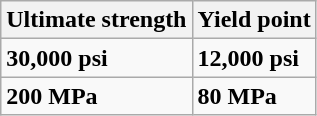<table class="wikitable">
<tr>
<th>Ultimate strength</th>
<th>Yield point</th>
</tr>
<tr>
<td><strong>30,000 psi</strong></td>
<td><strong>12,000 psi</strong></td>
</tr>
<tr>
<td><strong>200 MPa</strong></td>
<td><strong>80 MPa</strong></td>
</tr>
</table>
